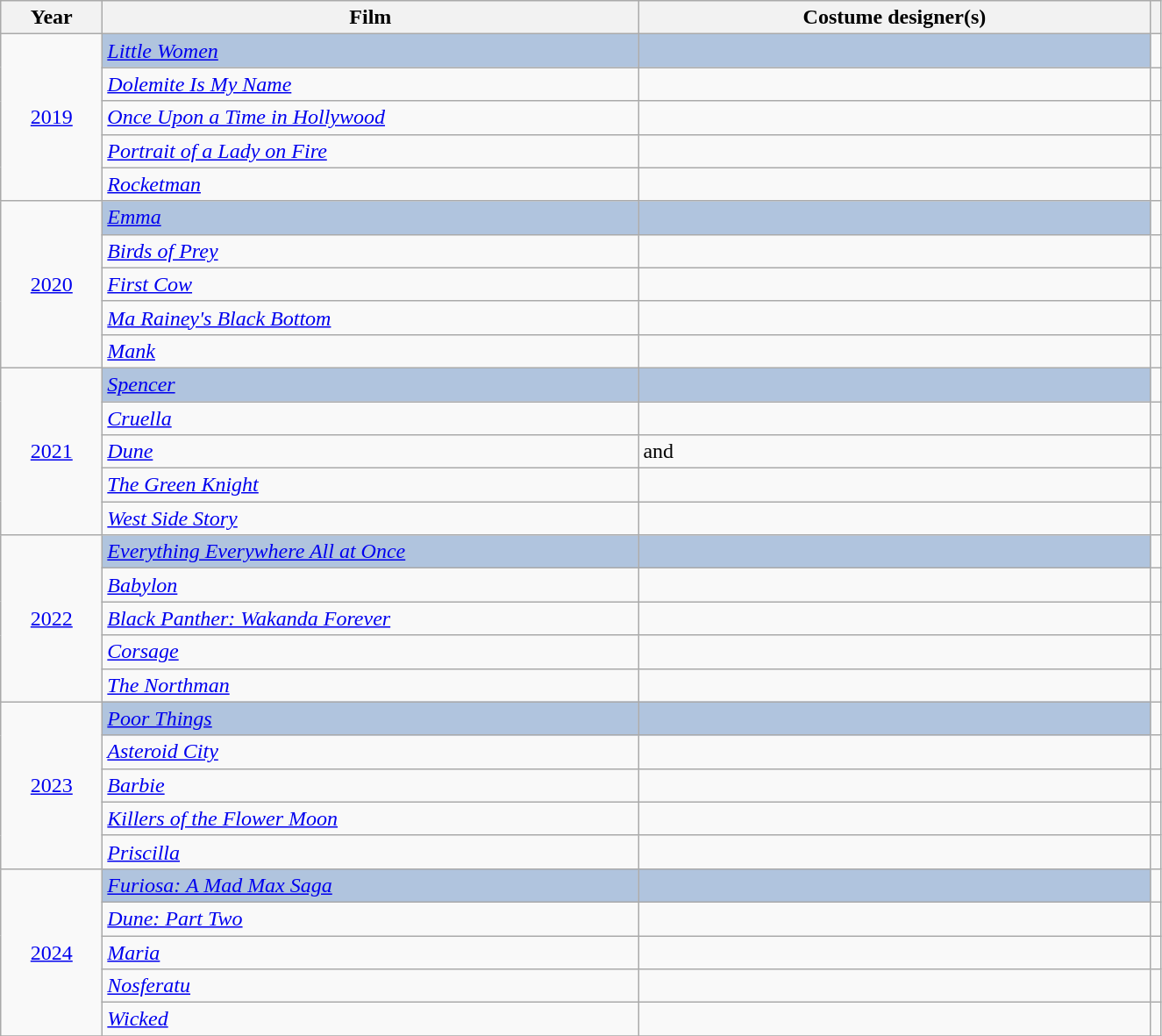<table class="wikitable sortable">
<tr>
<th scope="col" width="70">Year</th>
<th scope="col" width="400">Film</th>
<th scope="col" width="382">Costume designer(s)</th>
<th scope="col" class="unsortable"></th>
</tr>
<tr>
<td rowspan="5" style="text-align:center;"><a href='#'>2019</a></td>
<td style="background:#B0C4DE;"><em><a href='#'>Little Women</a></em></td>
<td style="background:#B0C4DE;"></td>
<td align="center"></td>
</tr>
<tr>
<td><em><a href='#'>Dolemite Is My Name</a></em></td>
<td></td>
<td align="center"></td>
</tr>
<tr>
<td><em><a href='#'>Once Upon a Time in Hollywood</a></em></td>
<td></td>
<td align="center"></td>
</tr>
<tr>
<td><em><a href='#'>Portrait of a Lady on Fire</a></em></td>
<td></td>
<td align="center"></td>
</tr>
<tr>
<td><em><a href='#'>Rocketman</a></em></td>
<td></td>
<td align="center"></td>
</tr>
<tr>
<td rowspan="5" style="text-align:center;"><a href='#'>2020</a></td>
<td style="background:#B0C4DE;"><em><a href='#'>Emma</a></em></td>
<td style="background:#B0C4DE;"></td>
<td align="center"></td>
</tr>
<tr>
<td><em><a href='#'>Birds of Prey</a></em></td>
<td></td>
<td align="center"></td>
</tr>
<tr>
<td><em><a href='#'>First Cow</a></em></td>
<td></td>
<td align="center"></td>
</tr>
<tr>
<td><em><a href='#'>Ma Rainey's Black Bottom</a></em></td>
<td></td>
<td align="center"></td>
</tr>
<tr>
<td><em><a href='#'>Mank</a></em></td>
<td></td>
<td align="center"></td>
</tr>
<tr>
<td rowspan="5" style="text-align:center;"><a href='#'>2021</a></td>
<td style="background:#B0C4DE;"><em><a href='#'>Spencer</a></em></td>
<td style="background:#B0C4DE;"></td>
<td align="center"></td>
</tr>
<tr>
<td><em><a href='#'>Cruella</a></em></td>
<td></td>
<td align="center"></td>
</tr>
<tr>
<td><em><a href='#'>Dune</a></em></td>
<td> and </td>
<td align="center"></td>
</tr>
<tr>
<td><em><a href='#'>The Green Knight</a></em></td>
<td></td>
<td align="center"></td>
</tr>
<tr>
<td><em><a href='#'>West Side Story</a></em></td>
<td></td>
<td align="center"></td>
</tr>
<tr>
<td rowspan="5" style="text-align:center;"><a href='#'>2022</a></td>
<td style="background:#B0C4DE;"><em><a href='#'>Everything Everywhere All at Once</a></em></td>
<td style="background:#B0C4DE;"></td>
<td align="center"></td>
</tr>
<tr>
<td><em><a href='#'>Babylon</a></em></td>
<td></td>
<td align="center"></td>
</tr>
<tr>
<td><em><a href='#'>Black Panther: Wakanda Forever</a></em></td>
<td></td>
<td align="center"></td>
</tr>
<tr>
<td><em><a href='#'>Corsage</a></em></td>
<td></td>
<td align="center"></td>
</tr>
<tr>
<td><em><a href='#'>The Northman</a></em></td>
<td></td>
<td align="center"></td>
</tr>
<tr>
<td rowspan="5" style="text-align:center;"><a href='#'>2023</a></td>
<td style="background:#B0C4DE;"><em><a href='#'>Poor Things</a></em></td>
<td style="background:#B0C4DE;"></td>
<td align="center"></td>
</tr>
<tr>
<td><em><a href='#'>Asteroid City</a></em></td>
<td></td>
<td align="center"></td>
</tr>
<tr>
<td><em><a href='#'>Barbie</a></em></td>
<td></td>
<td align="center"></td>
</tr>
<tr>
<td><em><a href='#'>Killers of the Flower Moon</a></em></td>
<td></td>
<td align="center"></td>
</tr>
<tr>
<td><em><a href='#'>Priscilla</a></em></td>
<td></td>
<td align="center"></td>
</tr>
<tr>
<td rowspan="5" style="text-align:center;"><a href='#'>2024</a></td>
<td style="background:#B0C4DE;"><em><a href='#'>Furiosa: A Mad Max Saga</a></em></td>
<td style="background:#B0C4DE;"></td>
<td align="center"></td>
</tr>
<tr>
<td><em><a href='#'>Dune: Part Two</a></em></td>
<td></td>
<td align="center"></td>
</tr>
<tr>
<td><em><a href='#'>Maria</a></em></td>
<td></td>
<td align="center"></td>
</tr>
<tr>
<td><em><a href='#'>Nosferatu</a></em></td>
<td></td>
<td align="center"></td>
</tr>
<tr>
<td><em><a href='#'>Wicked</a></em></td>
<td></td>
<td align="center"></td>
</tr>
<tr>
</tr>
</table>
